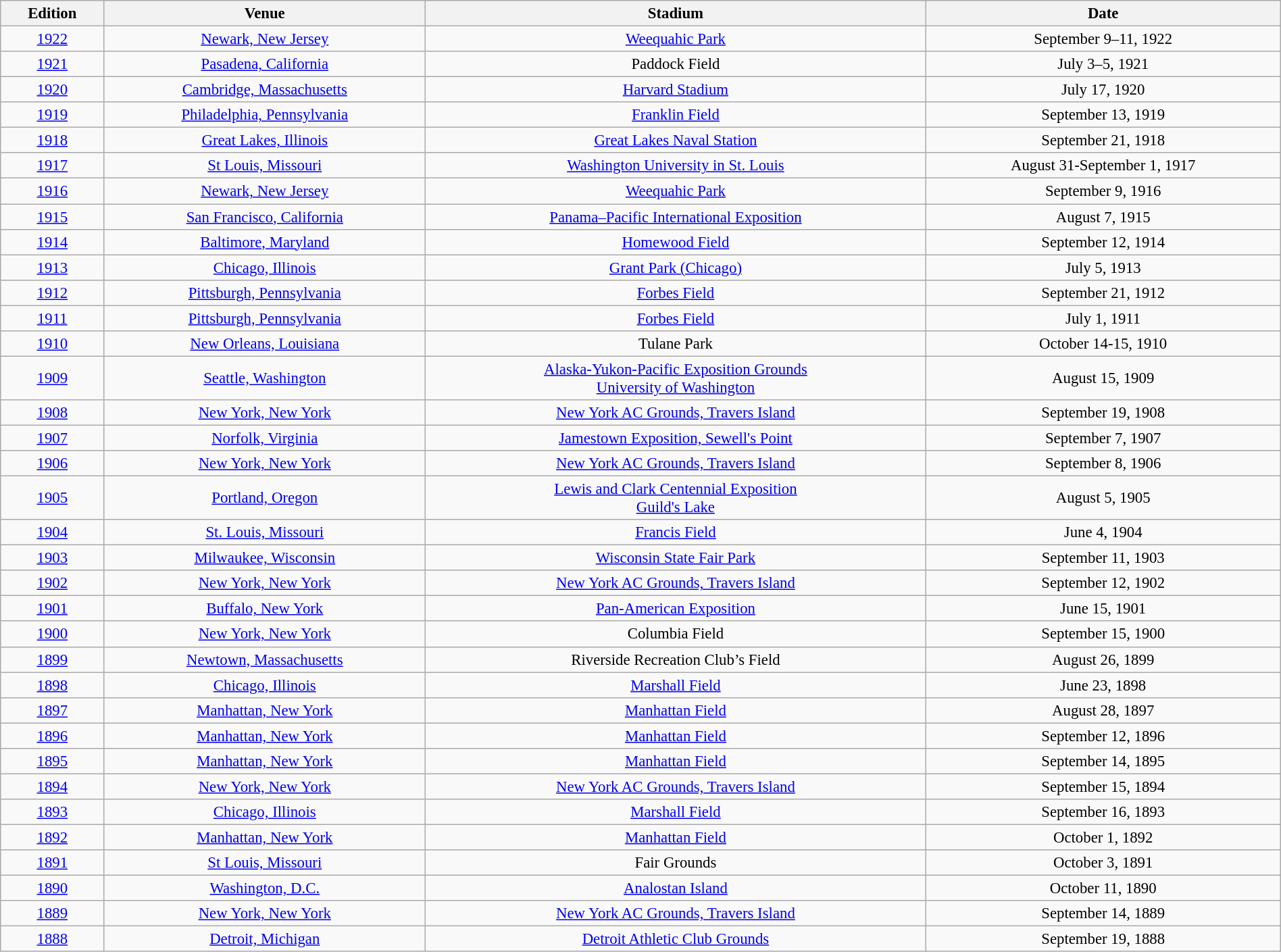<table class="wikitable"  style="text-align:center; font-size:95%; width:100%;">
<tr>
<th>Edition</th>
<th>Venue</th>
<th>Stadium</th>
<th>Date</th>
</tr>
<tr>
<td><a href='#'>1922</a></td>
<td><a href='#'>Newark, New Jersey</a></td>
<td><a href='#'>Weequahic Park</a></td>
<td>September 9–11, 1922</td>
</tr>
<tr>
<td><a href='#'>1921</a></td>
<td><a href='#'>Pasadena, California</a></td>
<td>Paddock Field</td>
<td>July 3–5, 1921</td>
</tr>
<tr>
<td><a href='#'>1920</a></td>
<td><a href='#'>Cambridge, Massachusetts</a></td>
<td><a href='#'>Harvard Stadium</a></td>
<td>July 17, 1920</td>
</tr>
<tr>
<td><a href='#'>1919</a></td>
<td><a href='#'>Philadelphia, Pennsylvania</a></td>
<td><a href='#'>Franklin Field</a></td>
<td>September 13, 1919</td>
</tr>
<tr>
<td><a href='#'>1918</a></td>
<td><a href='#'>Great Lakes, Illinois</a></td>
<td><a href='#'>Great Lakes Naval Station</a></td>
<td>September 21, 1918</td>
</tr>
<tr>
<td><a href='#'>1917</a></td>
<td><a href='#'>St Louis, Missouri</a></td>
<td><a href='#'>Washington University in St. Louis</a></td>
<td>August 31-September 1, 1917</td>
</tr>
<tr>
<td><a href='#'>1916</a></td>
<td><a href='#'>Newark, New Jersey</a></td>
<td><a href='#'>Weequahic Park</a></td>
<td>September 9, 1916</td>
</tr>
<tr>
<td><a href='#'>1915</a></td>
<td><a href='#'>San Francisco, California</a></td>
<td><a href='#'>Panama–Pacific International Exposition</a></td>
<td>August 7, 1915</td>
</tr>
<tr>
<td><a href='#'>1914</a></td>
<td><a href='#'>Baltimore, Maryland</a></td>
<td><a href='#'>Homewood Field</a></td>
<td>September 12, 1914</td>
</tr>
<tr>
<td><a href='#'>1913</a></td>
<td><a href='#'>Chicago, Illinois</a></td>
<td><a href='#'>Grant Park (Chicago)</a></td>
<td>July 5, 1913</td>
</tr>
<tr>
<td><a href='#'>1912</a></td>
<td><a href='#'>Pittsburgh, Pennsylvania</a></td>
<td><a href='#'>Forbes Field</a></td>
<td>September 21, 1912</td>
</tr>
<tr>
<td><a href='#'>1911</a></td>
<td><a href='#'>Pittsburgh, Pennsylvania</a></td>
<td><a href='#'>Forbes Field</a></td>
<td>July 1, 1911</td>
</tr>
<tr>
<td><a href='#'>1910</a></td>
<td><a href='#'>New Orleans, Louisiana</a></td>
<td>Tulane Park</td>
<td>October 14-15, 1910</td>
</tr>
<tr>
<td><a href='#'>1909</a></td>
<td><a href='#'>Seattle, Washington</a></td>
<td><a href='#'>Alaska-Yukon-Pacific Exposition Grounds<br>University of Washington</a></td>
<td>August 15, 1909</td>
</tr>
<tr>
<td><a href='#'>1908</a></td>
<td><a href='#'>New York, New York</a></td>
<td><a href='#'>New York AC Grounds, Travers Island</a></td>
<td>September 19, 1908</td>
</tr>
<tr>
<td><a href='#'>1907</a></td>
<td><a href='#'>Norfolk, Virginia</a></td>
<td><a href='#'>Jamestown Exposition, Sewell's Point</a></td>
<td>September 7, 1907</td>
</tr>
<tr>
<td><a href='#'>1906</a></td>
<td><a href='#'>New York, New York</a></td>
<td><a href='#'>New York AC Grounds, Travers Island</a></td>
<td>September 8, 1906</td>
</tr>
<tr>
<td><a href='#'>1905</a></td>
<td><a href='#'>Portland, Oregon</a></td>
<td><a href='#'>Lewis and Clark Centennial Exposition<br>Guild's Lake</a></td>
<td>August 5, 1905</td>
</tr>
<tr>
<td><a href='#'>1904</a></td>
<td><a href='#'>St. Louis, Missouri</a></td>
<td><a href='#'>Francis Field</a></td>
<td>June 4, 1904</td>
</tr>
<tr>
<td><a href='#'>1903</a></td>
<td><a href='#'>Milwaukee, Wisconsin</a></td>
<td><a href='#'>Wisconsin State Fair Park</a></td>
<td>September 11, 1903</td>
</tr>
<tr>
<td><a href='#'>1902</a></td>
<td><a href='#'>New York, New York</a></td>
<td><a href='#'>New York AC Grounds, Travers Island</a></td>
<td>September 12, 1902</td>
</tr>
<tr>
<td><a href='#'>1901</a></td>
<td><a href='#'>Buffalo, New York</a></td>
<td><a href='#'>Pan-American Exposition</a></td>
<td>June 15, 1901</td>
</tr>
<tr>
<td><a href='#'>1900</a></td>
<td><a href='#'>New York, New York</a></td>
<td>Columbia Field</td>
<td>September 15, 1900</td>
</tr>
<tr>
<td><a href='#'>1899</a></td>
<td><a href='#'>Newtown, Massachusetts</a></td>
<td>Riverside Recreation Club’s Field</td>
<td>August 26, 1899</td>
</tr>
<tr>
<td><a href='#'>1898</a></td>
<td><a href='#'>Chicago, Illinois</a></td>
<td><a href='#'>Marshall Field</a></td>
<td>June 23, 1898</td>
</tr>
<tr>
<td><a href='#'>1897</a></td>
<td><a href='#'>Manhattan, New York</a></td>
<td><a href='#'>Manhattan Field</a></td>
<td>August 28, 1897</td>
</tr>
<tr>
<td><a href='#'>1896</a></td>
<td><a href='#'>Manhattan, New York</a></td>
<td><a href='#'>Manhattan Field</a></td>
<td>September 12, 1896</td>
</tr>
<tr>
<td><a href='#'>1895</a></td>
<td><a href='#'>Manhattan, New York</a></td>
<td><a href='#'>Manhattan Field</a></td>
<td>September 14, 1895</td>
</tr>
<tr>
<td><a href='#'>1894</a></td>
<td><a href='#'>New York, New York</a></td>
<td><a href='#'>New York AC Grounds, Travers Island</a></td>
<td>September 15, 1894</td>
</tr>
<tr>
<td><a href='#'>1893</a></td>
<td><a href='#'>Chicago, Illinois</a></td>
<td><a href='#'>Marshall Field</a></td>
<td>September 16, 1893</td>
</tr>
<tr>
<td><a href='#'>1892</a></td>
<td><a href='#'>Manhattan, New York</a></td>
<td><a href='#'>Manhattan Field</a></td>
<td>October 1, 1892</td>
</tr>
<tr>
<td><a href='#'>1891</a></td>
<td><a href='#'>St Louis, Missouri</a></td>
<td>Fair Grounds</td>
<td>October 3, 1891</td>
</tr>
<tr>
<td><a href='#'>1890</a></td>
<td><a href='#'>Washington, D.C.</a></td>
<td><a href='#'>Analostan Island</a></td>
<td>October 11, 1890</td>
</tr>
<tr>
<td><a href='#'>1889</a></td>
<td><a href='#'>New York, New York</a></td>
<td><a href='#'>New York AC Grounds, Travers Island</a></td>
<td>September 14, 1889</td>
</tr>
<tr>
<td><a href='#'>1888</a></td>
<td><a href='#'>Detroit, Michigan</a></td>
<td><a href='#'>Detroit Athletic Club Grounds</a></td>
<td>September 19, 1888</td>
</tr>
</table>
